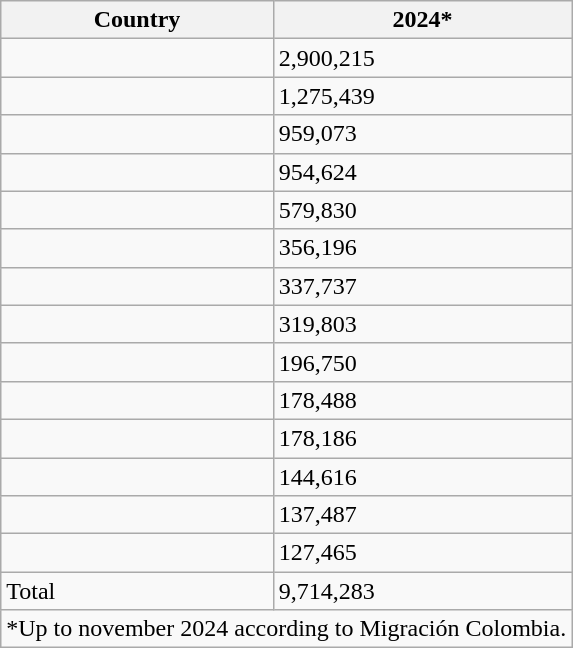<table class="wikitable sortable mw-collapsible">
<tr>
<th>Country</th>
<th>2024*</th>
</tr>
<tr>
<td></td>
<td>2,900,215</td>
</tr>
<tr>
<td></td>
<td>1,275,439</td>
</tr>
<tr>
<td></td>
<td>959,073</td>
</tr>
<tr>
<td></td>
<td>954,624</td>
</tr>
<tr>
<td></td>
<td>579,830</td>
</tr>
<tr>
<td></td>
<td>356,196</td>
</tr>
<tr>
<td></td>
<td>337,737</td>
</tr>
<tr>
<td></td>
<td>319,803</td>
</tr>
<tr>
<td></td>
<td>196,750</td>
</tr>
<tr>
<td></td>
<td>178,488</td>
</tr>
<tr>
<td></td>
<td>178,186</td>
</tr>
<tr>
<td></td>
<td>144,616</td>
</tr>
<tr>
<td></td>
<td>137,487</td>
</tr>
<tr>
<td></td>
<td>127,465</td>
</tr>
<tr>
<td>Total</td>
<td>9,714,283</td>
</tr>
<tr>
<td colspan="2">*Up to november 2024 according to Migración Colombia.</td>
</tr>
</table>
